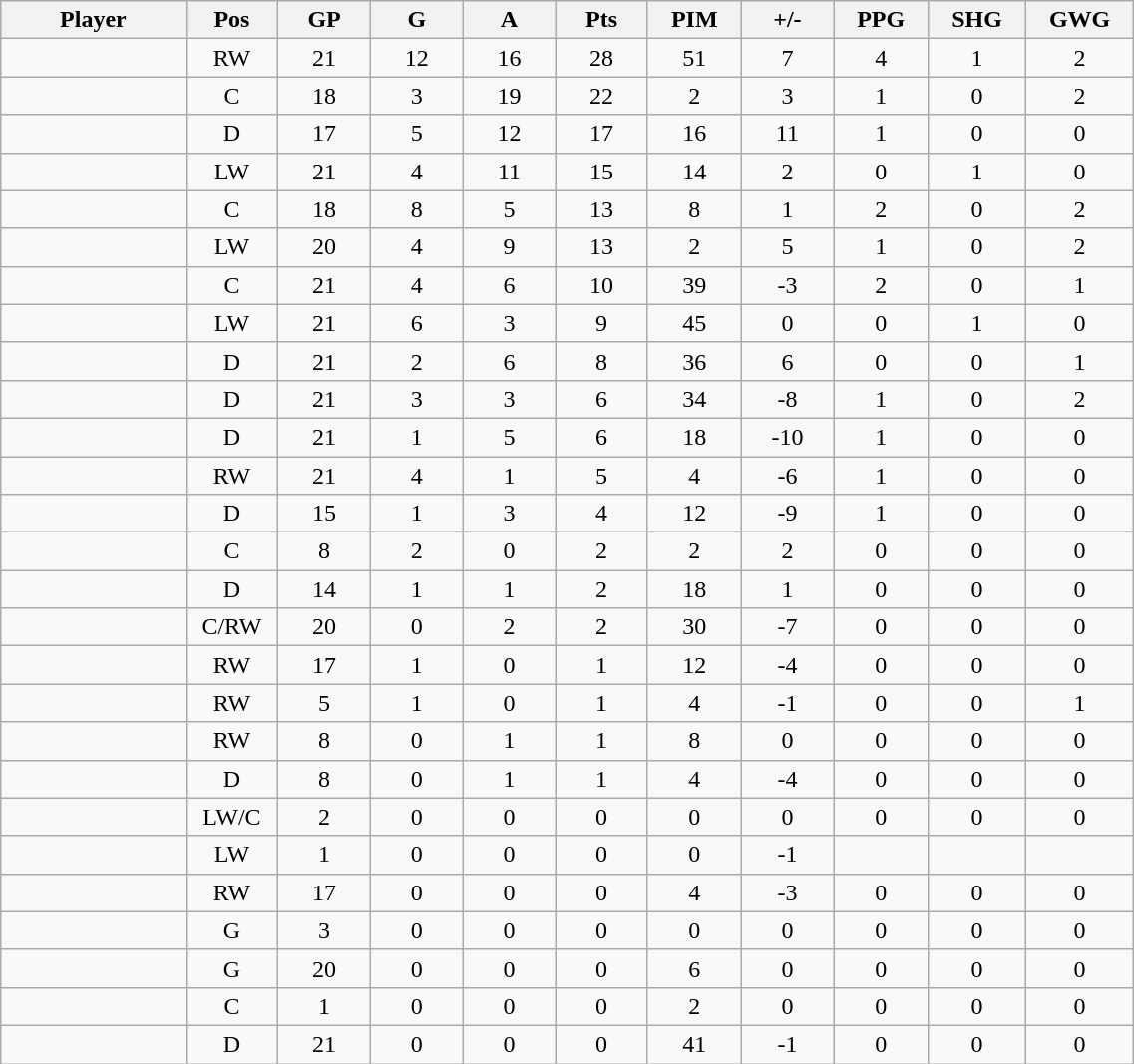<table class="wikitable sortable" width="60%">
<tr ALIGN="center">
<th bgcolor="#DDDDFF" width="10%">Player</th>
<th bgcolor="#DDDDFF" width="3%" title="Position">Pos</th>
<th bgcolor="#DDDDFF" width="5%" title="Games played">GP</th>
<th bgcolor="#DDDDFF" width="5%" title="Goals">G</th>
<th bgcolor="#DDDDFF" width="5%" title="Assists">A</th>
<th bgcolor="#DDDDFF" width="5%" title="Points">Pts</th>
<th bgcolor="#DDDDFF" width="5%" title="Penalties in Minutes">PIM</th>
<th bgcolor="#DDDDFF" width="5%" title="Plus/minus">+/-</th>
<th bgcolor="#DDDDFF" width="5%" title="Power play goals">PPG</th>
<th bgcolor="#DDDDFF" width="5%" title="Short-handed goals">SHG</th>
<th bgcolor="#DDDDFF" width="5%" title="Game-winning goals">GWG</th>
</tr>
<tr align="center">
<td align="right"></td>
<td>RW</td>
<td>21</td>
<td>12</td>
<td>16</td>
<td>28</td>
<td>51</td>
<td>7</td>
<td>4</td>
<td>1</td>
<td>2</td>
</tr>
<tr align="center">
<td align="right"></td>
<td>C</td>
<td>18</td>
<td>3</td>
<td>19</td>
<td>22</td>
<td>2</td>
<td>3</td>
<td>1</td>
<td>0</td>
<td>2</td>
</tr>
<tr align="center">
<td align="right"></td>
<td>D</td>
<td>17</td>
<td>5</td>
<td>12</td>
<td>17</td>
<td>16</td>
<td>11</td>
<td>1</td>
<td>0</td>
<td>0</td>
</tr>
<tr align="center">
<td align="right"></td>
<td>LW</td>
<td>21</td>
<td>4</td>
<td>11</td>
<td>15</td>
<td>14</td>
<td>2</td>
<td>0</td>
<td>1</td>
<td>0</td>
</tr>
<tr align="center">
<td align="right"></td>
<td>C</td>
<td>18</td>
<td>8</td>
<td>5</td>
<td>13</td>
<td>8</td>
<td>1</td>
<td>2</td>
<td>0</td>
<td>2</td>
</tr>
<tr align="center">
<td align="right"></td>
<td>LW</td>
<td>20</td>
<td>4</td>
<td>9</td>
<td>13</td>
<td>2</td>
<td>5</td>
<td>1</td>
<td>0</td>
<td>2</td>
</tr>
<tr align="center">
<td align="right"></td>
<td>C</td>
<td>21</td>
<td>4</td>
<td>6</td>
<td>10</td>
<td>39</td>
<td>-3</td>
<td>2</td>
<td>0</td>
<td>1</td>
</tr>
<tr align="center">
<td align="right"></td>
<td>LW</td>
<td>21</td>
<td>6</td>
<td>3</td>
<td>9</td>
<td>45</td>
<td>0</td>
<td>0</td>
<td>1</td>
<td>0</td>
</tr>
<tr align="center">
<td align="right"></td>
<td>D</td>
<td>21</td>
<td>2</td>
<td>6</td>
<td>8</td>
<td>36</td>
<td>6</td>
<td>0</td>
<td>0</td>
<td>1</td>
</tr>
<tr align="center">
<td align="right"></td>
<td>D</td>
<td>21</td>
<td>3</td>
<td>3</td>
<td>6</td>
<td>34</td>
<td>-8</td>
<td>1</td>
<td>0</td>
<td>2</td>
</tr>
<tr align="center">
<td align="right"></td>
<td>D</td>
<td>21</td>
<td>1</td>
<td>5</td>
<td>6</td>
<td>18</td>
<td>-10</td>
<td>1</td>
<td>0</td>
<td>0</td>
</tr>
<tr align="center">
<td align="right"></td>
<td>RW</td>
<td>21</td>
<td>4</td>
<td>1</td>
<td>5</td>
<td>4</td>
<td>-6</td>
<td>1</td>
<td>0</td>
<td>0</td>
</tr>
<tr align="center">
<td align="right"></td>
<td>D</td>
<td>15</td>
<td>1</td>
<td>3</td>
<td>4</td>
<td>12</td>
<td>-9</td>
<td>1</td>
<td>0</td>
<td>0</td>
</tr>
<tr align="center">
<td align="right"></td>
<td>C</td>
<td>8</td>
<td>2</td>
<td>0</td>
<td>2</td>
<td>2</td>
<td>2</td>
<td>0</td>
<td>0</td>
<td>0</td>
</tr>
<tr align="center">
<td align="right"></td>
<td>D</td>
<td>14</td>
<td>1</td>
<td>1</td>
<td>2</td>
<td>18</td>
<td>1</td>
<td>0</td>
<td>0</td>
<td>0</td>
</tr>
<tr align="center">
<td align="right"></td>
<td>C/RW</td>
<td>20</td>
<td>0</td>
<td>2</td>
<td>2</td>
<td>30</td>
<td>-7</td>
<td>0</td>
<td>0</td>
<td>0</td>
</tr>
<tr align="center">
<td align="right"></td>
<td>RW</td>
<td>17</td>
<td>1</td>
<td>0</td>
<td>1</td>
<td>12</td>
<td>-4</td>
<td>0</td>
<td>0</td>
<td>0</td>
</tr>
<tr align="center">
<td align="right"></td>
<td>RW</td>
<td>5</td>
<td>1</td>
<td>0</td>
<td>1</td>
<td>4</td>
<td>-1</td>
<td>0</td>
<td>0</td>
<td>1</td>
</tr>
<tr align="center">
<td align="right"></td>
<td>RW</td>
<td>8</td>
<td>0</td>
<td>1</td>
<td>1</td>
<td>8</td>
<td>0</td>
<td>0</td>
<td>0</td>
<td>0</td>
</tr>
<tr align="center">
<td align="right"></td>
<td>D</td>
<td>8</td>
<td>0</td>
<td>1</td>
<td>1</td>
<td>4</td>
<td>-4</td>
<td>0</td>
<td>0</td>
<td>0</td>
</tr>
<tr align="center">
<td align="right"></td>
<td>LW/C</td>
<td>2</td>
<td>0</td>
<td>0</td>
<td>0</td>
<td>0</td>
<td>0</td>
<td>0</td>
<td>0</td>
<td>0</td>
</tr>
<tr align="center">
<td align="right"></td>
<td>LW</td>
<td>1</td>
<td>0</td>
<td>0</td>
<td>0</td>
<td>0</td>
<td>-1</td>
<td></td>
<td></td>
<td></td>
</tr>
<tr align="center">
<td align="right"></td>
<td>RW</td>
<td>17</td>
<td>0</td>
<td>0</td>
<td>0</td>
<td>4</td>
<td>-3</td>
<td>0</td>
<td>0</td>
<td>0</td>
</tr>
<tr align="center">
<td align="right"></td>
<td>G</td>
<td>3</td>
<td>0</td>
<td>0</td>
<td>0</td>
<td>0</td>
<td>0</td>
<td>0</td>
<td>0</td>
<td>0</td>
</tr>
<tr align="center">
<td align="right"></td>
<td>G</td>
<td>20</td>
<td>0</td>
<td>0</td>
<td>0</td>
<td>6</td>
<td>0</td>
<td>0</td>
<td>0</td>
<td>0</td>
</tr>
<tr align="center">
<td align="right"></td>
<td>C</td>
<td>1</td>
<td>0</td>
<td>0</td>
<td>0</td>
<td>2</td>
<td>0</td>
<td>0</td>
<td>0</td>
<td>0</td>
</tr>
<tr align="center">
<td align="right"></td>
<td>D</td>
<td>21</td>
<td>0</td>
<td>0</td>
<td>0</td>
<td>41</td>
<td>-1</td>
<td>0</td>
<td>0</td>
<td>0</td>
</tr>
</table>
